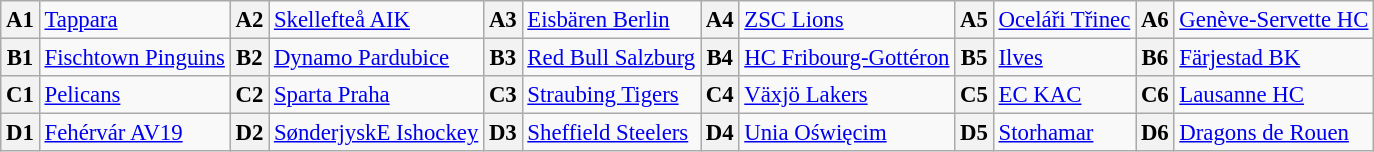<table class="wikitable" style="font-size: 95%;">
<tr>
<th>A1</th>
<td> <a href='#'>Tappara</a></td>
<th>A2</th>
<td> <a href='#'>Skellefteå AIK</a></td>
<th>A3</th>
<td> <a href='#'>Eisbären Berlin</a></td>
<th>A4</th>
<td> <a href='#'>ZSC Lions</a></td>
<th>A5</th>
<td> <a href='#'>Oceláři Třinec</a></td>
<th>A6</th>
<td> <a href='#'>Genève-Servette HC</a></td>
</tr>
<tr>
<th>B1</th>
<td> <a href='#'>Fischtown Pinguins</a></td>
<th>B2</th>
<td> <a href='#'>Dynamo Pardubice</a></td>
<th>B3</th>
<td> <a href='#'>Red Bull Salzburg</a></td>
<th>B4</th>
<td> <a href='#'>HC Fribourg-Gottéron</a></td>
<th>B5</th>
<td> <a href='#'>Ilves</a></td>
<th>B6</th>
<td> <a href='#'>Färjestad BK</a></td>
</tr>
<tr>
<th>C1</th>
<td> <a href='#'>Pelicans</a></td>
<th>C2</th>
<td> <a href='#'>Sparta Praha</a></td>
<th>C3</th>
<td> <a href='#'>Straubing Tigers</a></td>
<th>C4</th>
<td> <a href='#'>Växjö Lakers</a></td>
<th>C5</th>
<td> <a href='#'>EC KAC</a></td>
<th>C6</th>
<td> <a href='#'>Lausanne HC</a></td>
</tr>
<tr>
<th>D1</th>
<td> <a href='#'>Fehérvár AV19</a></td>
<th>D2</th>
<td> <a href='#'>SønderjyskE Ishockey</a></td>
<th>D3</th>
<td> <a href='#'>Sheffield Steelers</a></td>
<th>D4</th>
<td> <a href='#'>Unia Oświęcim</a></td>
<th>D5</th>
<td> <a href='#'>Storhamar</a></td>
<th>D6</th>
<td> <a href='#'>Dragons de Rouen</a></td>
</tr>
</table>
